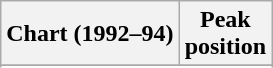<table class="wikitable plainrowheaders sortable">
<tr>
<th>Chart (1992–94)</th>
<th>Peak<br>position</th>
</tr>
<tr>
</tr>
<tr>
</tr>
</table>
